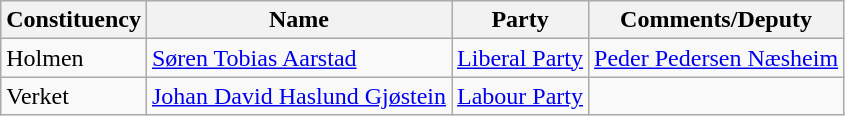<table class="wikitable">
<tr>
<th>Constituency</th>
<th>Name</th>
<th>Party</th>
<th>Comments/Deputy</th>
</tr>
<tr>
<td>Holmen</td>
<td><a href='#'>Søren Tobias Aarstad</a></td>
<td><a href='#'>Liberal Party</a></td>
<td><a href='#'>Peder Pedersen Næsheim</a></td>
</tr>
<tr>
<td>Verket</td>
<td><a href='#'>Johan David Haslund Gjøstein</a></td>
<td><a href='#'>Labour Party</a></td>
<td></td>
</tr>
</table>
